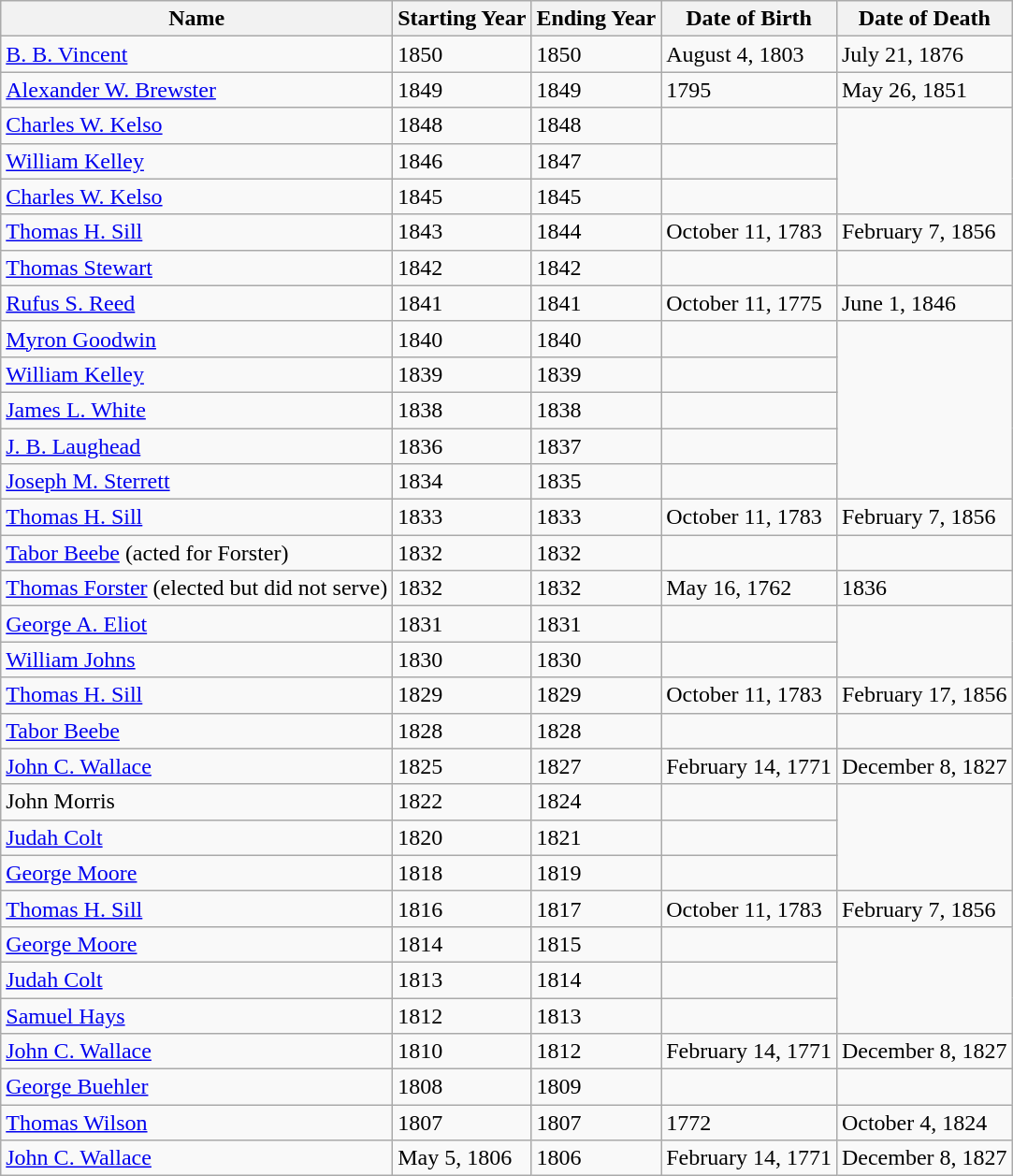<table class="wikitable">
<tr>
<th>Name</th>
<th>Starting Year</th>
<th>Ending Year</th>
<th>Date of Birth</th>
<th>Date of Death</th>
</tr>
<tr>
<td><a href='#'>B. B. Vincent</a></td>
<td>1850</td>
<td>1850</td>
<td>August 4, 1803</td>
<td>July 21, 1876</td>
</tr>
<tr>
<td><a href='#'>Alexander W. Brewster</a></td>
<td>1849</td>
<td>1849</td>
<td>1795</td>
<td>May 26, 1851</td>
</tr>
<tr>
<td><a href='#'>Charles W. Kelso</a></td>
<td>1848</td>
<td>1848</td>
<td></td>
</tr>
<tr>
<td><a href='#'>William Kelley</a></td>
<td>1846</td>
<td>1847</td>
<td></td>
</tr>
<tr>
<td><a href='#'>Charles W. Kelso</a></td>
<td>1845</td>
<td>1845</td>
<td></td>
</tr>
<tr>
<td><a href='#'>Thomas H. Sill</a></td>
<td>1843</td>
<td>1844</td>
<td>October 11, 1783</td>
<td>February 7, 1856</td>
</tr>
<tr>
<td><a href='#'>Thomas Stewart</a></td>
<td>1842</td>
<td>1842</td>
<td></td>
</tr>
<tr>
<td><a href='#'>Rufus S. Reed</a></td>
<td>1841</td>
<td>1841</td>
<td>October 11, 1775</td>
<td>June 1, 1846</td>
</tr>
<tr>
<td><a href='#'>Myron Goodwin</a></td>
<td>1840</td>
<td>1840</td>
<td></td>
</tr>
<tr>
<td><a href='#'>William Kelley</a></td>
<td>1839</td>
<td>1839</td>
<td></td>
</tr>
<tr>
<td><a href='#'>James L. White</a></td>
<td>1838</td>
<td>1838</td>
<td></td>
</tr>
<tr>
<td><a href='#'>J. B. Laughead</a></td>
<td>1836</td>
<td>1837</td>
<td></td>
</tr>
<tr>
<td><a href='#'>Joseph M. Sterrett</a></td>
<td>1834</td>
<td>1835</td>
<td></td>
</tr>
<tr>
<td><a href='#'>Thomas H. Sill</a></td>
<td>1833</td>
<td>1833</td>
<td>October 11, 1783</td>
<td>February 7, 1856</td>
</tr>
<tr>
<td><a href='#'>Tabor Beebe</a> (acted for Forster)</td>
<td>1832</td>
<td>1832</td>
<td></td>
</tr>
<tr>
<td><a href='#'>Thomas Forster</a> (elected but did not serve)</td>
<td>1832</td>
<td>1832</td>
<td>May 16, 1762</td>
<td>1836</td>
</tr>
<tr>
<td><a href='#'>George A. Eliot</a></td>
<td>1831</td>
<td>1831</td>
<td></td>
</tr>
<tr>
<td><a href='#'>William Johns</a></td>
<td>1830</td>
<td>1830</td>
<td></td>
</tr>
<tr>
<td><a href='#'>Thomas H. Sill</a></td>
<td>1829</td>
<td>1829</td>
<td>October 11, 1783</td>
<td>February 17, 1856</td>
</tr>
<tr>
<td><a href='#'>Tabor Beebe</a></td>
<td>1828</td>
<td>1828</td>
<td></td>
</tr>
<tr>
<td><a href='#'>John C. Wallace</a></td>
<td>1825</td>
<td>1827</td>
<td>February 14, 1771</td>
<td>December 8, 1827</td>
</tr>
<tr>
<td>John Morris</td>
<td>1822</td>
<td>1824</td>
<td></td>
</tr>
<tr>
<td><a href='#'>Judah Colt</a></td>
<td>1820</td>
<td>1821</td>
<td></td>
</tr>
<tr>
<td><a href='#'>George Moore</a></td>
<td>1818</td>
<td>1819</td>
<td></td>
</tr>
<tr>
<td><a href='#'>Thomas H. Sill</a></td>
<td>1816</td>
<td>1817</td>
<td>October 11, 1783</td>
<td>February 7, 1856</td>
</tr>
<tr>
<td><a href='#'>George Moore</a></td>
<td>1814</td>
<td>1815</td>
<td></td>
</tr>
<tr>
<td><a href='#'>Judah Colt</a></td>
<td>1813</td>
<td>1814</td>
<td></td>
</tr>
<tr>
<td><a href='#'>Samuel Hays</a></td>
<td>1812</td>
<td>1813</td>
<td></td>
</tr>
<tr>
<td><a href='#'>John C. Wallace</a></td>
<td>1810</td>
<td>1812</td>
<td>February 14, 1771</td>
<td>December 8, 1827</td>
</tr>
<tr>
<td><a href='#'>George Buehler</a></td>
<td>1808</td>
<td>1809</td>
<td></td>
</tr>
<tr>
<td><a href='#'>Thomas Wilson</a></td>
<td>1807</td>
<td>1807</td>
<td>1772</td>
<td>October 4, 1824</td>
</tr>
<tr>
<td><a href='#'>John C. Wallace</a></td>
<td>May 5, 1806</td>
<td>1806</td>
<td>February 14, 1771</td>
<td>December 8, 1827</td>
</tr>
</table>
